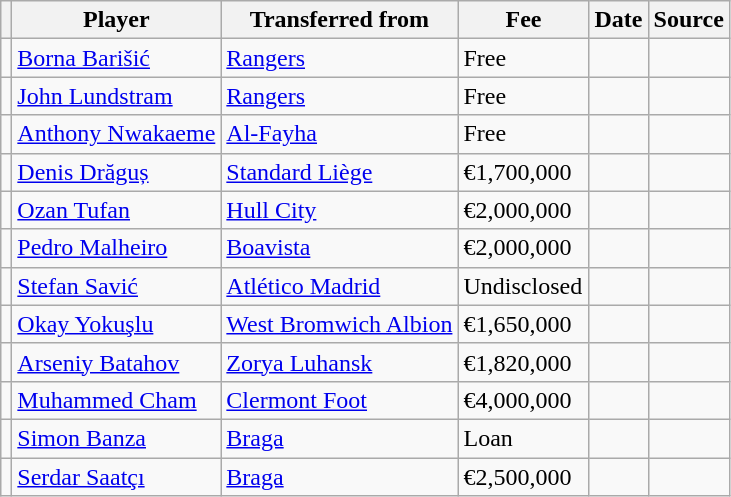<table class="wikitable plainrowheaders sortable">
<tr>
<th></th>
<th scope="col">Player</th>
<th>Transferred from</th>
<th style="width: 80px;">Fee</th>
<th scope="col">Date</th>
<th scope="col">Source</th>
</tr>
<tr>
<td align="center"></td>
<td> <a href='#'>Borna Barišić</a></td>
<td> <a href='#'>Rangers</a></td>
<td>Free</td>
<td></td>
<td></td>
</tr>
<tr>
<td align="center"></td>
<td> <a href='#'>John Lundstram</a></td>
<td> <a href='#'>Rangers</a></td>
<td>Free</td>
<td></td>
<td></td>
</tr>
<tr>
<td align="center"></td>
<td> <a href='#'>Anthony Nwakaeme</a></td>
<td> <a href='#'>Al-Fayha</a></td>
<td>Free</td>
<td></td>
<td></td>
</tr>
<tr>
<td align="center"></td>
<td> <a href='#'>Denis Drăguș</a></td>
<td> <a href='#'>Standard Liège</a></td>
<td>€1,700,000</td>
<td></td>
<td></td>
</tr>
<tr>
<td align="center"></td>
<td> <a href='#'>Ozan Tufan</a></td>
<td> <a href='#'>Hull City</a></td>
<td>€2,000,000</td>
<td></td>
<td></td>
</tr>
<tr>
<td align="center"></td>
<td> <a href='#'>Pedro Malheiro</a></td>
<td> <a href='#'>Boavista</a></td>
<td>€2,000,000</td>
<td></td>
<td></td>
</tr>
<tr>
<td align="center"></td>
<td> <a href='#'>Stefan Savić</a></td>
<td> <a href='#'>Atlético Madrid</a></td>
<td>Undisclosed</td>
<td></td>
<td></td>
</tr>
<tr>
<td align="center"></td>
<td> <a href='#'>Okay Yokuşlu</a></td>
<td> <a href='#'>West Bromwich Albion</a></td>
<td>€1,650,000</td>
<td></td>
<td></td>
</tr>
<tr>
<td align="center"></td>
<td> <a href='#'>Arseniy Batahov</a></td>
<td> <a href='#'>Zorya Luhansk</a></td>
<td>€1,820,000</td>
<td></td>
<td></td>
</tr>
<tr>
<td align="center"></td>
<td> <a href='#'>Muhammed Cham</a></td>
<td> <a href='#'>Clermont Foot</a></td>
<td>€4,000,000</td>
<td></td>
<td></td>
</tr>
<tr>
<td align="center"></td>
<td> <a href='#'>Simon Banza</a></td>
<td> <a href='#'>Braga</a></td>
<td>Loan </td>
<td></td>
<td></td>
</tr>
<tr>
<td align="center"></td>
<td> <a href='#'>Serdar Saatçı</a></td>
<td> <a href='#'>Braga</a></td>
<td>€2,500,000</td>
<td></td>
<td></td>
</tr>
</table>
